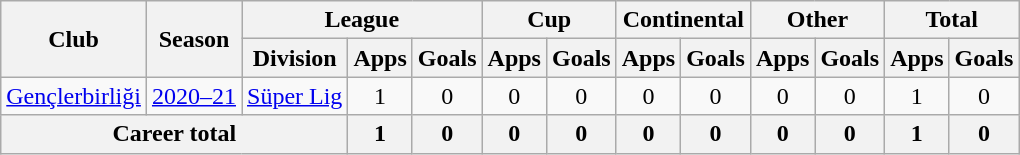<table class="wikitable" style="text-align: center">
<tr>
<th rowspan="2">Club</th>
<th rowspan="2">Season</th>
<th colspan="3">League</th>
<th colspan="2">Cup</th>
<th colspan="2">Continental</th>
<th colspan="2">Other</th>
<th colspan="2">Total</th>
</tr>
<tr>
<th>Division</th>
<th>Apps</th>
<th>Goals</th>
<th>Apps</th>
<th>Goals</th>
<th>Apps</th>
<th>Goals</th>
<th>Apps</th>
<th>Goals</th>
<th>Apps</th>
<th>Goals</th>
</tr>
<tr>
<td><a href='#'>Gençlerbirliği</a></td>
<td><a href='#'>2020–21</a></td>
<td><a href='#'>Süper Lig</a></td>
<td>1</td>
<td>0</td>
<td>0</td>
<td>0</td>
<td>0</td>
<td>0</td>
<td>0</td>
<td>0</td>
<td>1</td>
<td>0</td>
</tr>
<tr>
<th colspan="3"><strong>Career total</strong></th>
<th>1</th>
<th>0</th>
<th>0</th>
<th>0</th>
<th>0</th>
<th>0</th>
<th>0</th>
<th>0</th>
<th>1</th>
<th>0</th>
</tr>
</table>
